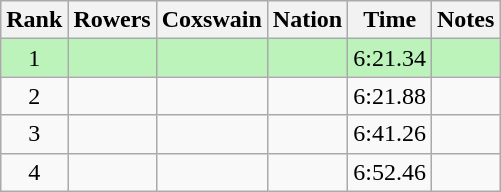<table class="wikitable sortable" style=text-align:center>
<tr>
<th>Rank</th>
<th>Rowers</th>
<th>Coxswain</th>
<th>Nation</th>
<th>Time</th>
<th>Notes</th>
</tr>
<tr bgcolor=bbf3bb>
<td>1</td>
<td align=left></td>
<td align=left></td>
<td align=left></td>
<td>6:21.34</td>
<td></td>
</tr>
<tr>
<td>2</td>
<td align=left></td>
<td align=left></td>
<td align=left></td>
<td>6:21.88</td>
<td></td>
</tr>
<tr>
<td>3</td>
<td align=left></td>
<td align=left></td>
<td align=left></td>
<td>6:41.26</td>
<td></td>
</tr>
<tr>
<td>4</td>
<td align=left></td>
<td align=left></td>
<td align=left></td>
<td>6:52.46</td>
<td></td>
</tr>
</table>
